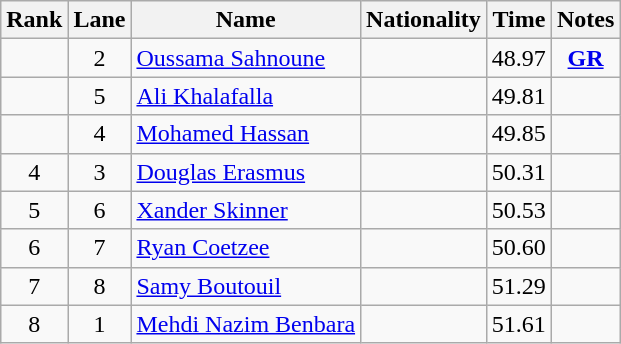<table class="wikitable sortable" style="text-align:center">
<tr>
<th>Rank</th>
<th>Lane</th>
<th>Name</th>
<th>Nationality</th>
<th>Time</th>
<th>Notes</th>
</tr>
<tr>
<td></td>
<td>2</td>
<td align=left><a href='#'>Oussama Sahnoune</a></td>
<td align=left></td>
<td>48.97</td>
<td><strong><a href='#'>GR</a></strong></td>
</tr>
<tr>
<td></td>
<td>5</td>
<td align=left><a href='#'>Ali Khalafalla</a></td>
<td align=left></td>
<td>49.81</td>
<td></td>
</tr>
<tr>
<td></td>
<td>4</td>
<td align=left><a href='#'>Mohamed Hassan</a></td>
<td align=left></td>
<td>49.85</td>
<td></td>
</tr>
<tr>
<td>4</td>
<td>3</td>
<td align=left><a href='#'>Douglas Erasmus</a></td>
<td align=left></td>
<td>50.31</td>
<td></td>
</tr>
<tr>
<td>5</td>
<td>6</td>
<td align=left><a href='#'>Xander Skinner</a></td>
<td align=left></td>
<td>50.53</td>
<td></td>
</tr>
<tr>
<td>6</td>
<td>7</td>
<td align=left><a href='#'>Ryan Coetzee</a></td>
<td align=left></td>
<td>50.60</td>
<td></td>
</tr>
<tr>
<td>7</td>
<td>8</td>
<td align=left><a href='#'>Samy Boutouil</a></td>
<td align=left></td>
<td>51.29</td>
<td></td>
</tr>
<tr>
<td>8</td>
<td>1</td>
<td align=left><a href='#'>Mehdi Nazim Benbara</a></td>
<td align=left></td>
<td>51.61</td>
<td></td>
</tr>
</table>
